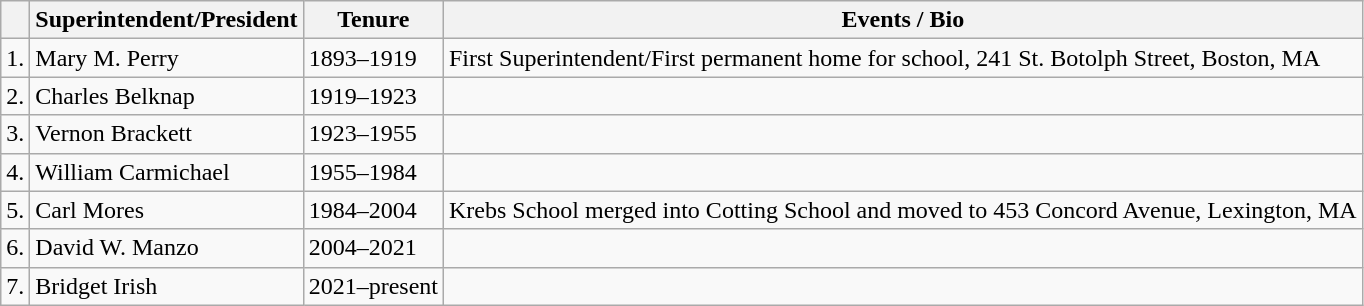<table class="wikitable">
<tr>
<th align="left"></th>
<th align="left">Superintendent/President</th>
<th align="left">Tenure</th>
<th align="left">Events / Bio</th>
</tr>
<tr>
<td>1.</td>
<td>Mary M. Perry</td>
<td>1893–1919</td>
<td>First Superintendent/First permanent home for school, 241 St. Botolph Street, Boston, MA</td>
</tr>
<tr>
<td>2.</td>
<td>Charles Belknap</td>
<td>1919–1923</td>
<td></td>
</tr>
<tr>
<td>3.</td>
<td>Vernon Brackett</td>
<td>1923–1955</td>
<td></td>
</tr>
<tr>
<td>4.</td>
<td>William Carmichael</td>
<td>1955–1984</td>
<td></td>
</tr>
<tr>
<td>5.</td>
<td>Carl Mores</td>
<td>1984–2004</td>
<td>Krebs School merged into Cotting School and moved to 453 Concord Avenue, Lexington, MA</td>
</tr>
<tr>
<td>6.</td>
<td>David W. Manzo</td>
<td>2004–2021</td>
<td></td>
</tr>
<tr>
<td>7.</td>
<td>Bridget Irish</td>
<td>2021–present</td>
<td></td>
</tr>
</table>
